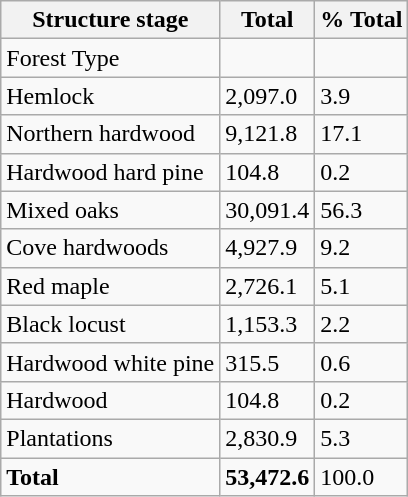<table class="wikitable">
<tr>
<th>Structure stage</th>
<th>Total</th>
<th>% Total</th>
</tr>
<tr>
<td>Forest Type</td>
<td></td>
<td></td>
</tr>
<tr>
<td>Hemlock</td>
<td>2,097.0</td>
<td>3.9</td>
</tr>
<tr>
<td>Northern hardwood</td>
<td>9,121.8</td>
<td>17.1</td>
</tr>
<tr>
<td>Hardwood hard pine</td>
<td>104.8</td>
<td>0.2</td>
</tr>
<tr>
<td>Mixed oaks</td>
<td>30,091.4</td>
<td>56.3</td>
</tr>
<tr>
<td>Cove hardwoods</td>
<td>4,927.9</td>
<td>9.2</td>
</tr>
<tr>
<td>Red maple</td>
<td>2,726.1</td>
<td>5.1</td>
</tr>
<tr>
<td>Black locust</td>
<td>1,153.3</td>
<td>2.2</td>
</tr>
<tr>
<td>Hardwood white pine</td>
<td>315.5</td>
<td>0.6</td>
</tr>
<tr>
<td>Hardwood</td>
<td>104.8</td>
<td>0.2</td>
</tr>
<tr>
<td>Plantations</td>
<td>2,830.9</td>
<td>5.3</td>
</tr>
<tr>
<td><strong>Total</strong></td>
<td><strong>53,472.6</strong></td>
<td>100.0</td>
</tr>
</table>
